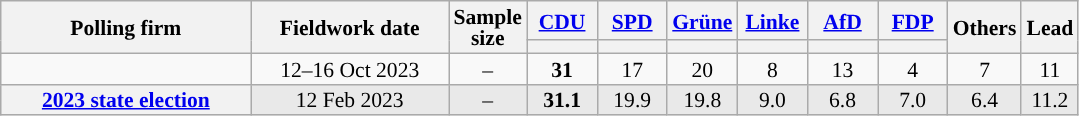<table class="wikitable sortable" style="text-align:center;font-size:90%;line-height:14px;">
<tr>
<th rowspan="2" style="width:160px;">Polling firm</th>
<th rowspan="2" style="width:125px;">Fieldwork date</th>
<th rowspan="2" style="width:35px;">Sample<br>size</th>
<th class="unsortable" style="width:40px;"><a href='#'>CDU</a></th>
<th class="unsortable" style="width:40px;"><a href='#'>SPD</a></th>
<th class="unsortable" style="width:40px;"><a href='#'>Grüne</a></th>
<th class="unsortable" style="width:40px;"><a href='#'>Linke</a></th>
<th class="unsortable" style="width:40px;"><a href='#'>AfD</a></th>
<th class="unsortable" style="width:40px;"><a href='#'>FDP</a></th>
<th rowspan="2" class="unsortable" style="width:40px;">Others</th>
<th rowspan="2" style="width:30px;">Lead</th>
</tr>
<tr>
<th style="background:"></th>
<th style="background:"></th>
<th style="background:"></th>
<th style="background:"></th>
<th style="background:"></th>
<th style="background:"></th>
</tr>
<tr>
<td></td>
<td data-sort-value="2023-02-02">12–16 Oct 2023</td>
<td>–</td>
<td><strong>31</strong></td>
<td>17</td>
<td>20</td>
<td>8</td>
<td>13</td>
<td>4</td>
<td>7</td>
<td style="background:">11</td>
</tr>
<tr style="background:#E9E9E9;">
<th><a href='#'>2023 state election</a></th>
<td>12 Feb 2023</td>
<td>–</td>
<td><strong>31.1</strong></td>
<td>19.9</td>
<td>19.8</td>
<td>9.0</td>
<td>6.8</td>
<td>7.0</td>
<td>6.4</td>
<td style="background:">11.2</td>
</tr>
</table>
